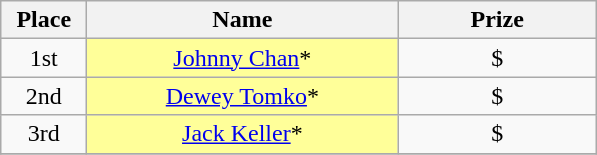<table class="wikitable">
<tr>
<th width="50">Place</th>
<th width="200">Name</th>
<th width="125">Prize</th>
</tr>
<tr>
<td align = "center">1st</td>
<td align = "center"  bgcolor="#FFFF99"><a href='#'>Johnny Chan</a>*</td>
<td align = "center">$</td>
</tr>
<tr>
<td align = "center">2nd</td>
<td align = "center" bgcolor="#FFFF99"><a href='#'>Dewey Tomko</a>*</td>
<td align = "center">$</td>
</tr>
<tr>
<td align = "center">3rd</td>
<td align = "center" bgcolor="#FFFF99"><a href='#'>Jack Keller</a>*</td>
<td align = "center">$</td>
</tr>
<tr>
</tr>
</table>
